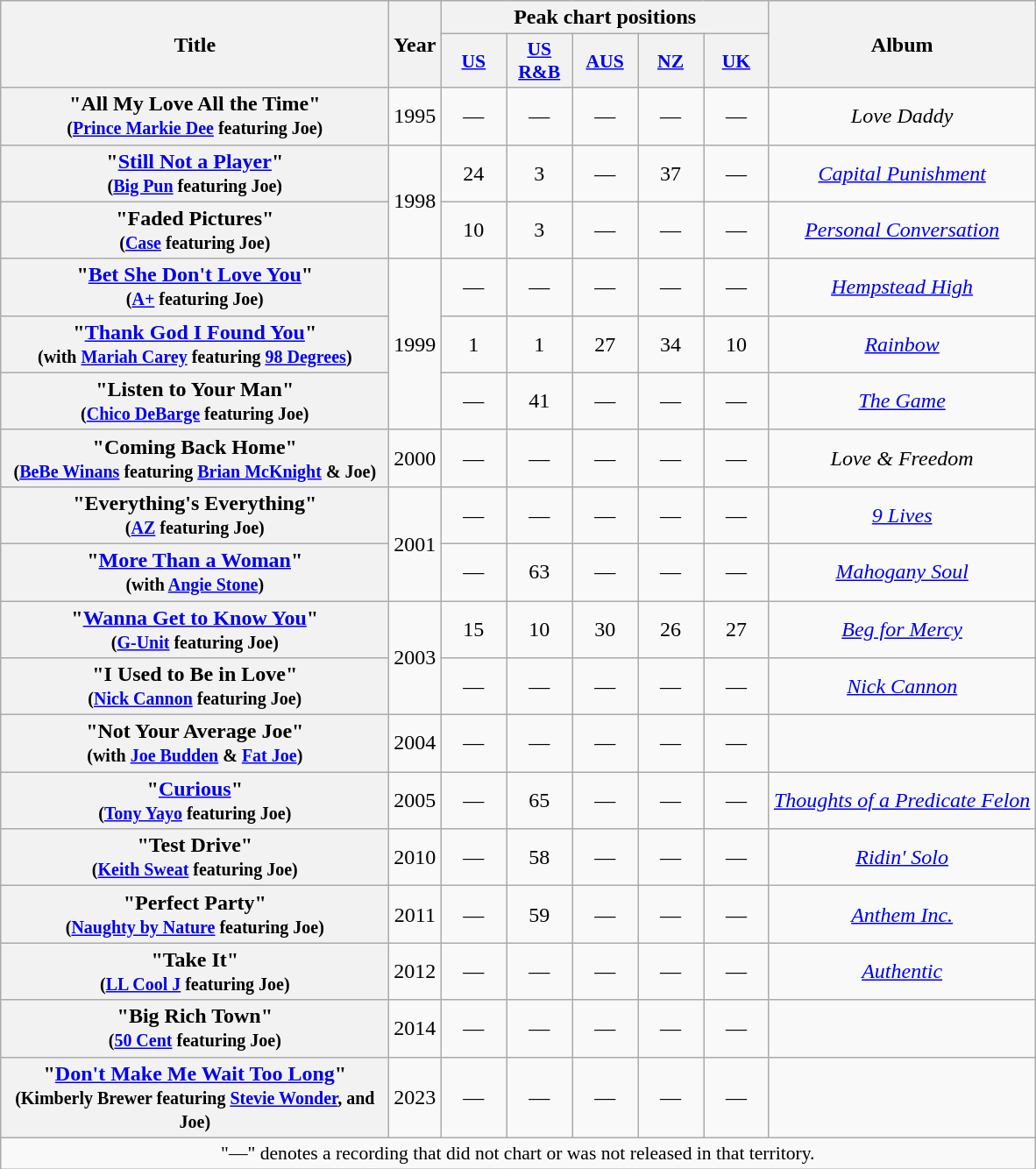<table class="wikitable plainrowheaders" style="text-align:center;">
<tr>
<th scope="col" rowspan="2" style="width:18em;">Title</th>
<th scope="col" rowspan="2">Year</th>
<th scope="col" colspan="5">Peak chart positions</th>
<th scope="col" rowspan="2">Album</th>
</tr>
<tr>
<th scope="col" style="width:3em;font-size:90%;"><a href='#'>US</a><br></th>
<th scope="col" style="width:3em;font-size:90%;"><a href='#'>US R&B</a><br></th>
<th scope="col" style="width:3em;font-size:90%;"><a href='#'>AUS</a><br></th>
<th scope="col" style="width:3em;font-size:90%;"><a href='#'>NZ</a><br></th>
<th scope="col" style="width:3em;font-size:90%;"><a href='#'>UK</a><br></th>
</tr>
<tr>
<th scope="row">"All My Love All the Time"<br><small>(<a href='#'>Prince Markie Dee</a> featuring Joe)</small></th>
<td>1995</td>
<td>—</td>
<td>—</td>
<td>—</td>
<td>—</td>
<td>—</td>
<td><em>Love Daddy</em></td>
</tr>
<tr>
<th scope="row">"<a href='#'>Still Not a Player</a>"<br><small>(<a href='#'>Big Pun</a> featuring Joe)</small></th>
<td rowspan="2">1998</td>
<td>24</td>
<td>3</td>
<td>—</td>
<td>37</td>
<td>—</td>
<td><em><a href='#'>Capital Punishment</a></em></td>
</tr>
<tr>
<th scope="row">"Faded Pictures"<br><small>(<a href='#'>Case</a> featuring Joe)</small></th>
<td>10</td>
<td>3</td>
<td>—</td>
<td>—</td>
<td>—</td>
<td><em><a href='#'>Personal Conversation</a></em></td>
</tr>
<tr>
<th scope="row">"<a href='#'>Bet She Don't Love You</a>"<br><small>(<a href='#'>A+</a> featuring Joe)</small></th>
<td rowspan="3">1999</td>
<td>—</td>
<td>—</td>
<td>—</td>
<td>—</td>
<td>—</td>
<td><em><a href='#'>Hempstead High</a></em></td>
</tr>
<tr>
<th scope="row">"<a href='#'>Thank God I Found You</a>"<br><small>(with <a href='#'>Mariah Carey</a> featuring <a href='#'>98 Degrees</a>)</small></th>
<td>1</td>
<td>1</td>
<td>27</td>
<td>34</td>
<td>10</td>
<td><em><a href='#'>Rainbow</a></em></td>
</tr>
<tr>
<th scope="row">"Listen to Your Man"<br><small>(<a href='#'>Chico DeBarge</a> featuring Joe)</small></th>
<td>—</td>
<td>41</td>
<td>—</td>
<td>—</td>
<td>—</td>
<td><em><a href='#'>The Game</a></em></td>
</tr>
<tr>
<th scope="row">"Coming Back Home"<br><small>(<a href='#'>BeBe Winans</a> featuring <a href='#'>Brian McKnight</a> & Joe)</small></th>
<td>2000</td>
<td>—</td>
<td>—</td>
<td>—</td>
<td>—</td>
<td>—</td>
<td><em>Love & Freedom</em></td>
</tr>
<tr>
<th scope="row">"Everything's Everything"<br><small>(<a href='#'>AZ</a> featuring Joe)</small></th>
<td rowspan="2">2001</td>
<td>—</td>
<td>—</td>
<td>—</td>
<td>—</td>
<td>—</td>
<td><em><a href='#'>9 Lives</a></em></td>
</tr>
<tr>
<th scope="row">"<a href='#'>More Than a Woman</a>"<br><small>(with <a href='#'>Angie Stone</a>)</small></th>
<td>—</td>
<td>63</td>
<td>—</td>
<td>—</td>
<td>—</td>
<td><em><a href='#'>Mahogany Soul</a></em></td>
</tr>
<tr>
<th scope="row">"<a href='#'>Wanna Get to Know You</a>"<br><small>(<a href='#'>G-Unit</a> featuring Joe)</small></th>
<td rowspan="2">2003</td>
<td>15</td>
<td>10</td>
<td>30</td>
<td>26</td>
<td>27</td>
<td><em><a href='#'>Beg for Mercy</a></em></td>
</tr>
<tr>
<th scope="row">"I Used to Be in Love"<br><small>(<a href='#'>Nick Cannon</a> featuring Joe)</small></th>
<td>—</td>
<td>—</td>
<td>—</td>
<td>—</td>
<td>—</td>
<td><em><a href='#'>Nick Cannon</a></em></td>
</tr>
<tr>
<th scope="row">"Not Your Average Joe"<br><small>(with <a href='#'>Joe Budden</a> & <a href='#'>Fat Joe</a>)</small></th>
<td>2004</td>
<td>—</td>
<td>—</td>
<td>—</td>
<td>—</td>
<td>—</td>
<td></td>
</tr>
<tr>
<th scope="row">"<a href='#'>Curious</a>"<br><small>(<a href='#'>Tony Yayo</a> featuring Joe)</small></th>
<td>2005</td>
<td>—</td>
<td>65</td>
<td>—</td>
<td>—</td>
<td>—</td>
<td><em><a href='#'>Thoughts of a Predicate Felon</a></em></td>
</tr>
<tr>
<th scope="row">"Test Drive"<br><small>(<a href='#'>Keith Sweat</a> featuring Joe)</small></th>
<td>2010</td>
<td>—</td>
<td>58</td>
<td>—</td>
<td>—</td>
<td>—</td>
<td><em><a href='#'>Ridin' Solo</a></em></td>
</tr>
<tr>
<th scope="row">"Perfect Party"<br><small>(<a href='#'>Naughty by Nature</a> featuring Joe)</small></th>
<td>2011</td>
<td>—</td>
<td>59</td>
<td>—</td>
<td>—</td>
<td>—</td>
<td><em><a href='#'>Anthem Inc.</a></em></td>
</tr>
<tr>
<th scope="row">"Take It"<br><small>(<a href='#'>LL Cool J</a> featuring Joe)</small></th>
<td>2012</td>
<td>—</td>
<td>—</td>
<td>—</td>
<td>—</td>
<td>—</td>
<td><em><a href='#'>Authentic</a></em></td>
</tr>
<tr>
<th scope="row">"Big Rich Town"<br><small>(<a href='#'>50 Cent</a> featuring Joe)</small></th>
<td>2014</td>
<td>—</td>
<td>—</td>
<td>—</td>
<td>—</td>
<td>—</td>
<td></td>
</tr>
<tr>
<th scope="row">"<a href='#'>Don't Make Me Wait Too Long</a>"<br><small>(Kimberly Brewer featuring <a href='#'>Stevie Wonder</a>, and Joe)</small></th>
<td>2023</td>
<td>—</td>
<td>—</td>
<td>—</td>
<td>—</td>
<td>—</td>
<td></td>
</tr>
<tr>
<td colspan="14" style="font-size:90%">"—" denotes a recording that did not chart or was not released in that territory.</td>
</tr>
</table>
